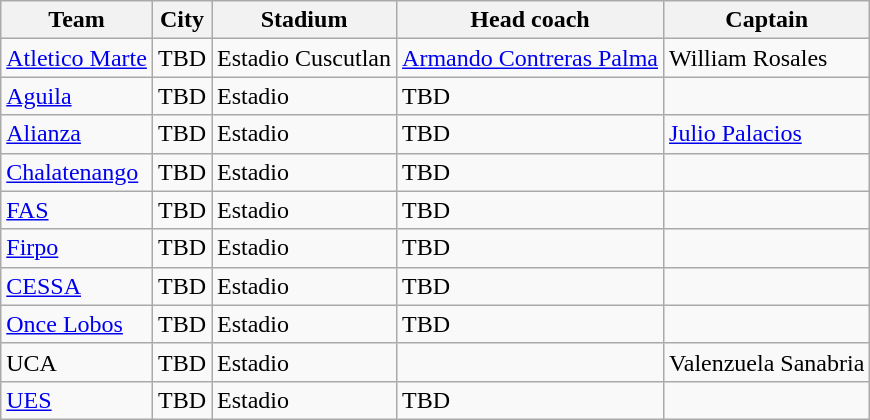<table class="wikitable">
<tr>
<th>Team</th>
<th>City</th>
<th>Stadium</th>
<th>Head coach</th>
<th>Captain</th>
</tr>
<tr>
<td><a href='#'>Atletico Marte</a></td>
<td>TBD</td>
<td>Estadio Cuscutlan</td>
<td> <a href='#'>Armando Contreras Palma</a></td>
<td> William Rosales</td>
</tr>
<tr>
<td><a href='#'>Aguila</a></td>
<td>TBD</td>
<td>Estadio</td>
<td> TBD</td>
<td></td>
</tr>
<tr>
<td><a href='#'>Alianza</a></td>
<td>TBD</td>
<td>Estadio</td>
<td> TBD</td>
<td> <a href='#'>Julio Palacios</a></td>
</tr>
<tr>
<td><a href='#'>Chalatenango</a></td>
<td>TBD</td>
<td>Estadio</td>
<td> TBD</td>
<td></td>
</tr>
<tr>
<td><a href='#'>FAS</a></td>
<td>TBD</td>
<td>Estadio</td>
<td> TBD</td>
<td></td>
</tr>
<tr>
<td><a href='#'>Firpo</a></td>
<td>TBD</td>
<td>Estadio</td>
<td> TBD</td>
<td></td>
</tr>
<tr>
<td><a href='#'>CESSA</a></td>
<td>TBD</td>
<td>Estadio</td>
<td> TBD</td>
<td></td>
</tr>
<tr>
<td><a href='#'>Once Lobos</a></td>
<td>TBD</td>
<td>Estadio</td>
<td> TBD</td>
<td></td>
</tr>
<tr>
<td>UCA</td>
<td>TBD</td>
<td>Estadio</td>
<td></td>
<td> Valenzuela Sanabria</td>
</tr>
<tr>
<td><a href='#'>UES</a></td>
<td>TBD</td>
<td>Estadio</td>
<td> TBD</td>
<td></td>
</tr>
</table>
